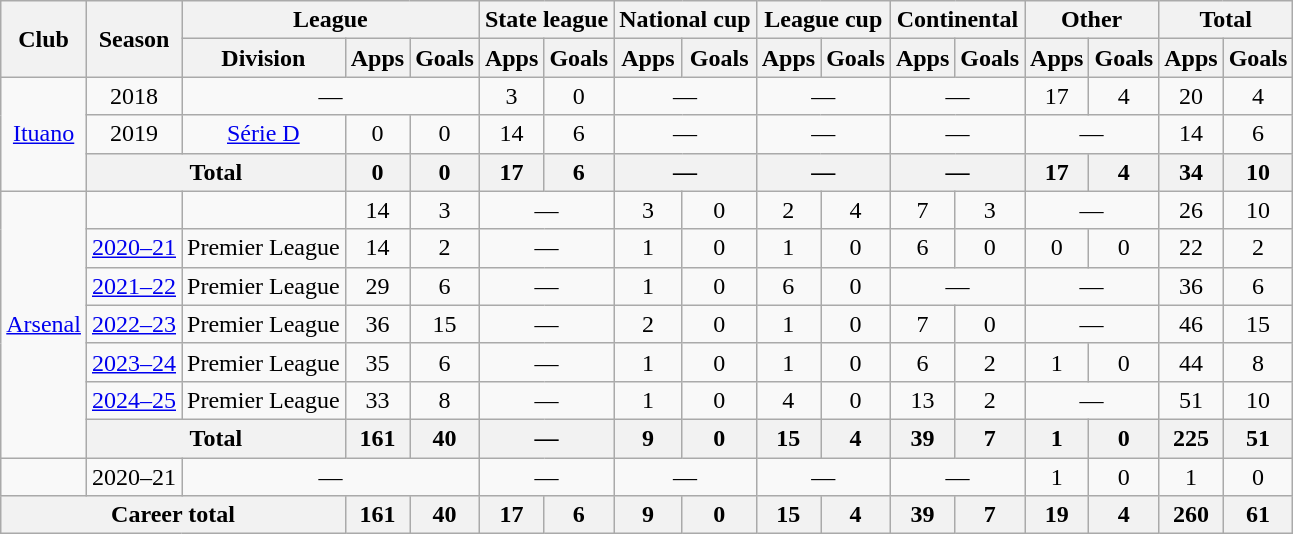<table class="wikitable" style="text-align: center;">
<tr>
<th rowspan="2">Club</th>
<th rowspan="2">Season</th>
<th colspan="3">League</th>
<th colspan="2">State league</th>
<th colspan="2">National cup</th>
<th colspan="2">League cup</th>
<th colspan="2">Continental</th>
<th colspan="2">Other</th>
<th colspan="2">Total</th>
</tr>
<tr>
<th>Division</th>
<th>Apps</th>
<th>Goals</th>
<th>Apps</th>
<th>Goals</th>
<th>Apps</th>
<th>Goals</th>
<th>Apps</th>
<th>Goals</th>
<th>Apps</th>
<th>Goals</th>
<th>Apps</th>
<th>Goals</th>
<th>Apps</th>
<th>Goals</th>
</tr>
<tr>
<td rowspan="3"><a href='#'>Ituano</a></td>
<td>2018</td>
<td colspan="3">—</td>
<td>3</td>
<td>0</td>
<td colspan="2">—</td>
<td colspan="2">—</td>
<td colspan="2">—</td>
<td>17</td>
<td>4</td>
<td>20</td>
<td>4</td>
</tr>
<tr>
<td>2019</td>
<td><a href='#'>Série D</a></td>
<td>0</td>
<td>0</td>
<td>14</td>
<td>6</td>
<td colspan="2">—</td>
<td colspan="2">—</td>
<td colspan="2">—</td>
<td colspan="2">—</td>
<td>14</td>
<td>6</td>
</tr>
<tr>
<th colspan="2">Total</th>
<th>0</th>
<th>0</th>
<th>17</th>
<th>6</th>
<th colspan="2">—</th>
<th colspan="2">—</th>
<th colspan="2">—</th>
<th>17</th>
<th>4</th>
<th>34</th>
<th>10</th>
</tr>
<tr>
<td rowspan="7"><a href='#'>Arsenal</a></td>
<td></td>
<td></td>
<td>14</td>
<td>3</td>
<td colspan="2">—</td>
<td>3</td>
<td>0</td>
<td>2</td>
<td>4</td>
<td>7</td>
<td>3</td>
<td colspan="2">—</td>
<td>26</td>
<td>10</td>
</tr>
<tr>
<td><a href='#'>2020–21</a></td>
<td>Premier League</td>
<td>14</td>
<td>2</td>
<td colspan="2">—</td>
<td>1</td>
<td>0</td>
<td>1</td>
<td>0</td>
<td>6</td>
<td>0</td>
<td>0</td>
<td>0</td>
<td>22</td>
<td>2</td>
</tr>
<tr>
<td><a href='#'>2021–22</a></td>
<td>Premier League</td>
<td>29</td>
<td>6</td>
<td colspan="2">—</td>
<td>1</td>
<td>0</td>
<td>6</td>
<td>0</td>
<td colspan="2">—</td>
<td colspan="2">—</td>
<td>36</td>
<td>6</td>
</tr>
<tr>
<td><a href='#'>2022–23</a></td>
<td>Premier League</td>
<td>36</td>
<td>15</td>
<td colspan="2">—</td>
<td>2</td>
<td>0</td>
<td>1</td>
<td>0</td>
<td>7</td>
<td>0</td>
<td colspan="2">—</td>
<td>46</td>
<td>15</td>
</tr>
<tr>
<td><a href='#'>2023–24</a></td>
<td>Premier League</td>
<td>35</td>
<td>6</td>
<td colspan="2">—</td>
<td>1</td>
<td>0</td>
<td>1</td>
<td>0</td>
<td>6</td>
<td>2</td>
<td>1</td>
<td>0</td>
<td>44</td>
<td>8</td>
</tr>
<tr>
<td><a href='#'>2024–25</a></td>
<td>Premier League</td>
<td>33</td>
<td>8</td>
<td colspan="2">—</td>
<td>1</td>
<td>0</td>
<td>4</td>
<td>0</td>
<td>13</td>
<td>2</td>
<td colspan="2">—</td>
<td>51</td>
<td>10</td>
</tr>
<tr>
<th colspan="2">Total</th>
<th>161</th>
<th>40</th>
<th colspan="2">—</th>
<th>9</th>
<th>0</th>
<th>15</th>
<th>4</th>
<th>39</th>
<th>7</th>
<th>1</th>
<th>0</th>
<th>225</th>
<th>51</th>
</tr>
<tr>
<td></td>
<td>2020–21</td>
<td colspan="3">—</td>
<td colspan="2">—</td>
<td colspan="2">—</td>
<td colspan="2">—</td>
<td colspan="2">—</td>
<td>1</td>
<td>0</td>
<td>1</td>
<td>0</td>
</tr>
<tr>
<th colspan="3">Career total</th>
<th>161</th>
<th>40</th>
<th>17</th>
<th>6</th>
<th>9</th>
<th>0</th>
<th>15</th>
<th>4</th>
<th>39</th>
<th>7</th>
<th>19</th>
<th>4</th>
<th>260</th>
<th>61</th>
</tr>
</table>
